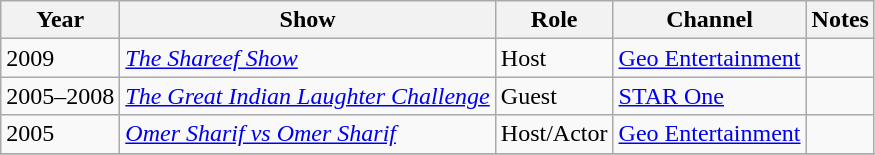<table class="wikitable">
<tr>
<th>Year</th>
<th>Show</th>
<th>Role</th>
<th>Channel</th>
<th>Notes</th>
</tr>
<tr>
<td>2009</td>
<td><em><a href='#'>The Shareef Show</a></em></td>
<td>Host</td>
<td><a href='#'>Geo Entertainment</a></td>
<td></td>
</tr>
<tr>
<td>2005–2008</td>
<td><em><a href='#'>The Great Indian Laughter Challenge</a></em></td>
<td>Guest</td>
<td><a href='#'>STAR One</a></td>
<td></td>
</tr>
<tr>
<td>2005</td>
<td><em><a href='#'>Omer Sharif vs Omer Sharif</a></em></td>
<td>Host/Actor</td>
<td><a href='#'>Geo Entertainment</a></td>
<td></td>
</tr>
<tr>
</tr>
</table>
